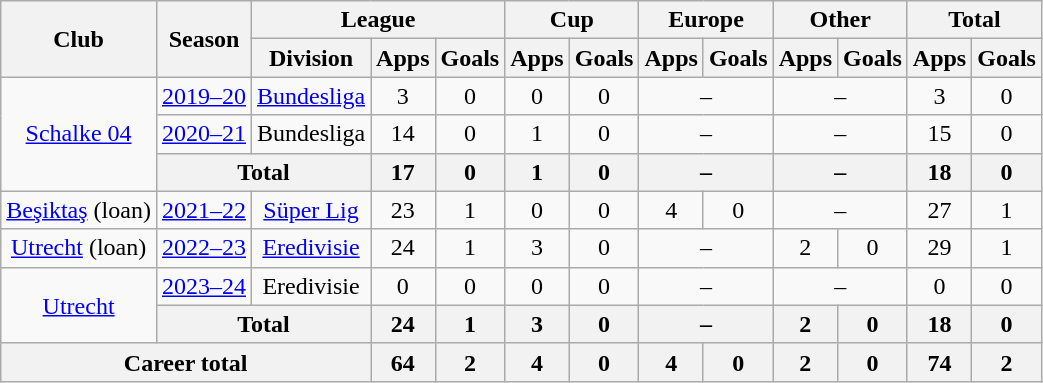<table class="wikitable" style="text-align:center">
<tr>
<th rowspan="2">Club</th>
<th rowspan="2">Season</th>
<th colspan="3">League</th>
<th colspan="2">Cup</th>
<th colspan="2">Europe</th>
<th colspan="2">Other</th>
<th colspan="2">Total</th>
</tr>
<tr>
<th>Division</th>
<th>Apps</th>
<th>Goals</th>
<th>Apps</th>
<th>Goals</th>
<th>Apps</th>
<th>Goals</th>
<th>Apps</th>
<th>Goals</th>
<th>Apps</th>
<th>Goals</th>
</tr>
<tr>
<td rowspan="3"><a href='#'>Schalke 04</a></td>
<td><a href='#'>2019–20</a></td>
<td><a href='#'>Bundesliga</a></td>
<td>3</td>
<td>0</td>
<td>0</td>
<td>0</td>
<td colspan="2">–</td>
<td colspan="2">–</td>
<td>3</td>
<td>0</td>
</tr>
<tr>
<td><a href='#'>2020–21</a></td>
<td>Bundesliga</td>
<td>14</td>
<td>0</td>
<td>1</td>
<td>0</td>
<td colspan="2">–</td>
<td colspan="2">–</td>
<td>15</td>
<td>0</td>
</tr>
<tr>
<th colspan="2">Total</th>
<th>17</th>
<th>0</th>
<th>1</th>
<th>0</th>
<th colspan="2">–</th>
<th colspan="2">–</th>
<th>18</th>
<th>0</th>
</tr>
<tr>
<td><a href='#'>Beşiktaş</a> (loan)</td>
<td><a href='#'>2021–22</a></td>
<td><a href='#'>Süper Lig</a></td>
<td>23</td>
<td>1</td>
<td>0</td>
<td>0</td>
<td>4</td>
<td>0</td>
<td colspan="2">–</td>
<td>27</td>
<td>1</td>
</tr>
<tr>
<td><a href='#'>Utrecht</a> (loan)</td>
<td><a href='#'>2022–23</a></td>
<td><a href='#'>Eredivisie</a></td>
<td>24</td>
<td>1</td>
<td>3</td>
<td>0</td>
<td colspan="2">–</td>
<td>2</td>
<td>0</td>
<td>29</td>
<td>1</td>
</tr>
<tr>
<td rowspan="2"><a href='#'>Utrecht</a></td>
<td><a href='#'>2023–24</a></td>
<td>Eredivisie</td>
<td>0</td>
<td>0</td>
<td>0</td>
<td>0</td>
<td colspan="2">–</td>
<td colspan="2">–</td>
<td>0</td>
<td>0</td>
</tr>
<tr>
<th colspan="2">Total</th>
<th>24</th>
<th>1</th>
<th>3</th>
<th>0</th>
<th colspan="2">–</th>
<th>2</th>
<th>0</th>
<th>18</th>
<th>0</th>
</tr>
<tr>
<th colspan="3">Career total</th>
<th>64</th>
<th>2</th>
<th>4</th>
<th>0</th>
<th>4</th>
<th>0</th>
<th>2</th>
<th>0</th>
<th>74</th>
<th>2</th>
</tr>
</table>
